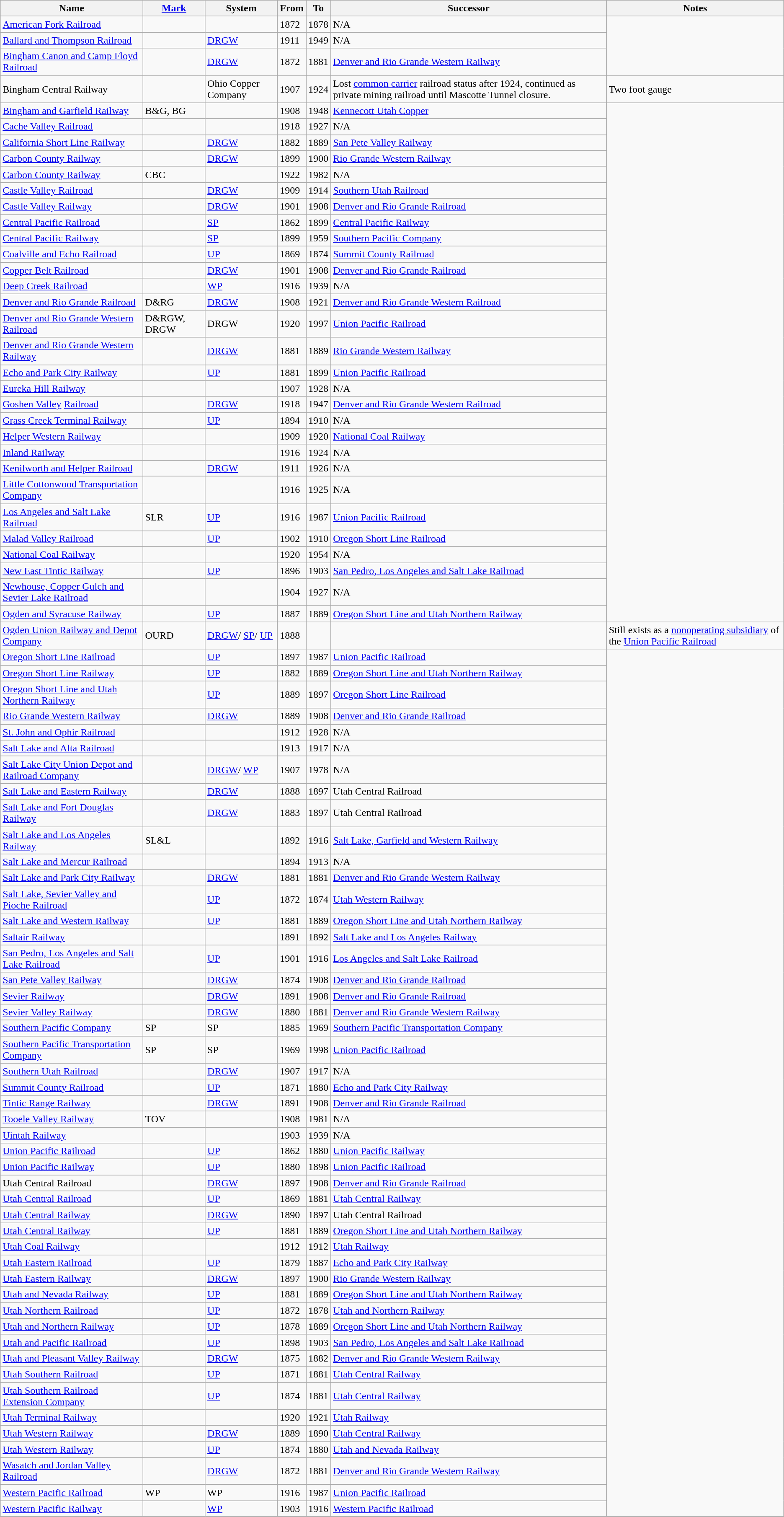<table class="wikitable sortable">
<tr>
<th>Name</th>
<th><a href='#'>Mark</a></th>
<th>System</th>
<th>From</th>
<th>To</th>
<th>Successor</th>
<th>Notes</th>
</tr>
<tr>
<td><a href='#'>American Fork Railroad</a></td>
<td></td>
<td></td>
<td>1872</td>
<td>1878</td>
<td>N/A</td>
</tr>
<tr>
<td><a href='#'>Ballard and Thompson Railroad</a></td>
<td></td>
<td><a href='#'>DRGW</a></td>
<td>1911</td>
<td>1949</td>
<td>N/A</td>
</tr>
<tr>
<td><a href='#'>Bingham Canon and Camp Floyd Railroad</a></td>
<td></td>
<td><a href='#'>DRGW</a></td>
<td>1872</td>
<td>1881</td>
<td><a href='#'>Denver and Rio Grande Western Railway</a></td>
</tr>
<tr>
<td>Bingham Central Railway</td>
<td></td>
<td>Ohio Copper Company</td>
<td>1907</td>
<td>1924</td>
<td>Lost <a href='#'>common carrier</a> railroad status after 1924, continued as private mining railroad until Mascotte Tunnel closure.</td>
<td>Two foot gauge</td>
</tr>
<tr>
<td><a href='#'>Bingham and Garfield Railway</a></td>
<td>B&G, BG</td>
<td></td>
<td>1908</td>
<td>1948</td>
<td><a href='#'>Kennecott Utah Copper</a></td>
</tr>
<tr>
<td><a href='#'>Cache Valley Railroad</a></td>
<td></td>
<td></td>
<td>1918</td>
<td>1927</td>
<td>N/A</td>
</tr>
<tr>
<td><a href='#'>California Short Line Railway</a></td>
<td></td>
<td><a href='#'>DRGW</a></td>
<td>1882</td>
<td>1889</td>
<td><a href='#'>San Pete Valley Railway</a></td>
</tr>
<tr>
<td><a href='#'>Carbon County Railway</a></td>
<td></td>
<td><a href='#'>DRGW</a></td>
<td>1899</td>
<td>1900</td>
<td><a href='#'>Rio Grande Western Railway</a></td>
</tr>
<tr>
<td><a href='#'>Carbon County Railway</a></td>
<td>CBC</td>
<td></td>
<td>1922</td>
<td>1982</td>
<td>N/A</td>
</tr>
<tr>
<td><a href='#'>Castle Valley Railroad</a></td>
<td></td>
<td><a href='#'>DRGW</a></td>
<td>1909</td>
<td>1914</td>
<td><a href='#'>Southern Utah Railroad</a></td>
</tr>
<tr>
<td><a href='#'>Castle Valley Railway</a></td>
<td></td>
<td><a href='#'>DRGW</a></td>
<td>1901</td>
<td>1908</td>
<td><a href='#'>Denver and Rio Grande Railroad</a></td>
</tr>
<tr>
<td><a href='#'>Central Pacific Railroad</a></td>
<td></td>
<td><a href='#'>SP</a></td>
<td>1862</td>
<td>1899</td>
<td><a href='#'>Central Pacific Railway</a></td>
</tr>
<tr>
<td><a href='#'>Central Pacific Railway</a></td>
<td></td>
<td><a href='#'>SP</a></td>
<td>1899</td>
<td>1959</td>
<td><a href='#'>Southern Pacific Company</a></td>
</tr>
<tr>
<td><a href='#'>Coalville and Echo Railroad</a></td>
<td></td>
<td><a href='#'>UP</a></td>
<td>1869</td>
<td>1874</td>
<td><a href='#'>Summit County Railroad</a></td>
</tr>
<tr>
<td><a href='#'>Copper Belt Railroad</a></td>
<td></td>
<td><a href='#'>DRGW</a></td>
<td>1901</td>
<td>1908</td>
<td><a href='#'>Denver and Rio Grande Railroad</a></td>
</tr>
<tr>
<td><a href='#'>Deep Creek Railroad</a></td>
<td></td>
<td><a href='#'>WP</a></td>
<td>1916</td>
<td>1939</td>
<td>N/A</td>
</tr>
<tr>
<td><a href='#'>Denver and Rio Grande Railroad</a></td>
<td>D&RG</td>
<td><a href='#'>DRGW</a></td>
<td>1908</td>
<td>1921</td>
<td><a href='#'>Denver and Rio Grande Western Railroad</a></td>
</tr>
<tr>
<td><a href='#'>Denver and Rio Grande Western Railroad</a></td>
<td>D&RGW, DRGW</td>
<td>DRGW</td>
<td>1920</td>
<td>1997</td>
<td><a href='#'>Union Pacific Railroad</a></td>
</tr>
<tr>
<td><a href='#'>Denver and Rio Grande Western Railway</a></td>
<td></td>
<td><a href='#'>DRGW</a></td>
<td>1881</td>
<td>1889</td>
<td><a href='#'>Rio Grande Western Railway</a></td>
</tr>
<tr>
<td><a href='#'>Echo and Park City Railway</a></td>
<td></td>
<td><a href='#'>UP</a></td>
<td>1881</td>
<td>1899</td>
<td><a href='#'>Union Pacific Railroad</a></td>
</tr>
<tr>
<td><a href='#'>Eureka Hill Railway</a></td>
<td></td>
<td></td>
<td>1907</td>
<td>1928</td>
<td>N/A</td>
</tr>
<tr>
<td><a href='#'>Goshen Valley</a> <a href='#'>Railroad</a></td>
<td></td>
<td><a href='#'>DRGW</a></td>
<td>1918</td>
<td>1947</td>
<td><a href='#'>Denver and Rio Grande Western Railroad</a></td>
</tr>
<tr>
<td><a href='#'>Grass Creek Terminal Railway</a></td>
<td></td>
<td><a href='#'>UP</a></td>
<td>1894</td>
<td>1910</td>
<td>N/A</td>
</tr>
<tr>
<td><a href='#'>Helper Western Railway</a></td>
<td></td>
<td></td>
<td>1909</td>
<td>1920</td>
<td><a href='#'>National Coal Railway</a></td>
</tr>
<tr>
<td><a href='#'>Inland Railway</a></td>
<td></td>
<td></td>
<td>1916</td>
<td>1924</td>
<td>N/A</td>
</tr>
<tr>
<td><a href='#'>Kenilworth and Helper Railroad</a></td>
<td></td>
<td><a href='#'>DRGW</a></td>
<td>1911</td>
<td>1926</td>
<td>N/A</td>
</tr>
<tr>
<td><a href='#'>Little Cottonwood Transportation Company</a></td>
<td></td>
<td></td>
<td>1916</td>
<td>1925</td>
<td>N/A</td>
</tr>
<tr>
<td><a href='#'>Los Angeles and Salt Lake Railroad</a></td>
<td>SLR</td>
<td><a href='#'>UP</a></td>
<td>1916</td>
<td>1987</td>
<td><a href='#'>Union Pacific Railroad</a></td>
</tr>
<tr>
<td><a href='#'>Malad Valley Railroad</a></td>
<td></td>
<td><a href='#'>UP</a></td>
<td>1902</td>
<td>1910</td>
<td><a href='#'>Oregon Short Line Railroad</a></td>
</tr>
<tr>
<td><a href='#'>National Coal Railway</a></td>
<td></td>
<td></td>
<td>1920</td>
<td>1954</td>
<td>N/A</td>
</tr>
<tr>
<td><a href='#'>New East Tintic Railway</a></td>
<td></td>
<td><a href='#'>UP</a></td>
<td>1896</td>
<td>1903</td>
<td><a href='#'>San Pedro, Los Angeles and Salt Lake Railroad</a></td>
</tr>
<tr>
<td><a href='#'>Newhouse, Copper Gulch and Sevier Lake Railroad</a></td>
<td></td>
<td></td>
<td>1904</td>
<td>1927</td>
<td>N/A</td>
</tr>
<tr>
<td><a href='#'>Ogden and Syracuse Railway</a></td>
<td></td>
<td><a href='#'>UP</a></td>
<td>1887</td>
<td>1889</td>
<td><a href='#'>Oregon Short Line and Utah Northern Railway</a></td>
</tr>
<tr>
<td><a href='#'>Ogden Union Railway and Depot Company</a></td>
<td>OURD</td>
<td><a href='#'>DRGW</a>/ <a href='#'>SP</a>/ <a href='#'>UP</a></td>
<td>1888</td>
<td></td>
<td></td>
<td>Still exists as a <a href='#'>nonoperating subsidiary</a> of the <a href='#'>Union Pacific Railroad</a></td>
</tr>
<tr>
<td><a href='#'>Oregon Short Line Railroad</a></td>
<td></td>
<td><a href='#'>UP</a></td>
<td>1897</td>
<td>1987</td>
<td><a href='#'>Union Pacific Railroad</a></td>
</tr>
<tr>
<td><a href='#'>Oregon Short Line Railway</a></td>
<td></td>
<td><a href='#'>UP</a></td>
<td>1882</td>
<td>1889</td>
<td><a href='#'>Oregon Short Line and Utah Northern Railway</a></td>
</tr>
<tr>
<td><a href='#'>Oregon Short Line and Utah Northern Railway</a></td>
<td></td>
<td><a href='#'>UP</a></td>
<td>1889</td>
<td>1897</td>
<td><a href='#'>Oregon Short Line Railroad</a></td>
</tr>
<tr>
<td><a href='#'>Rio Grande Western Railway</a></td>
<td></td>
<td><a href='#'>DRGW</a></td>
<td>1889</td>
<td>1908</td>
<td><a href='#'>Denver and Rio Grande Railroad</a></td>
</tr>
<tr>
<td><a href='#'>St. John and Ophir Railroad</a></td>
<td></td>
<td></td>
<td>1912</td>
<td>1928</td>
<td>N/A</td>
</tr>
<tr>
<td><a href='#'>Salt Lake and Alta Railroad</a></td>
<td></td>
<td></td>
<td>1913</td>
<td>1917</td>
<td>N/A</td>
</tr>
<tr>
<td><a href='#'>Salt Lake City Union Depot and Railroad Company</a></td>
<td></td>
<td><a href='#'>DRGW</a>/ <a href='#'>WP</a></td>
<td>1907</td>
<td>1978</td>
<td>N/A</td>
</tr>
<tr>
<td><a href='#'>Salt Lake and Eastern Railway</a></td>
<td></td>
<td><a href='#'>DRGW</a></td>
<td>1888</td>
<td>1897</td>
<td>Utah Central Railroad</td>
</tr>
<tr>
<td><a href='#'>Salt Lake and Fort Douglas Railway</a></td>
<td></td>
<td><a href='#'>DRGW</a></td>
<td>1883</td>
<td>1897</td>
<td>Utah Central Railroad</td>
</tr>
<tr>
<td><a href='#'>Salt Lake and Los Angeles Railway</a></td>
<td>SL&L</td>
<td></td>
<td>1892</td>
<td>1916</td>
<td><a href='#'>Salt Lake, Garfield and Western Railway</a></td>
</tr>
<tr>
<td><a href='#'>Salt Lake and Mercur Railroad</a></td>
<td></td>
<td></td>
<td>1894</td>
<td>1913</td>
<td>N/A</td>
</tr>
<tr>
<td><a href='#'>Salt Lake and Park City Railway</a></td>
<td></td>
<td><a href='#'>DRGW</a></td>
<td>1881</td>
<td>1881</td>
<td><a href='#'>Denver and Rio Grande Western Railway</a></td>
</tr>
<tr>
<td><a href='#'>Salt Lake, Sevier Valley and Pioche Railroad</a></td>
<td></td>
<td><a href='#'>UP</a></td>
<td>1872</td>
<td>1874</td>
<td><a href='#'>Utah Western Railway</a></td>
</tr>
<tr>
<td><a href='#'>Salt Lake and Western Railway</a></td>
<td></td>
<td><a href='#'>UP</a></td>
<td>1881</td>
<td>1889</td>
<td><a href='#'>Oregon Short Line and Utah Northern Railway</a></td>
</tr>
<tr>
<td><a href='#'>Saltair Railway</a></td>
<td></td>
<td></td>
<td>1891</td>
<td>1892</td>
<td><a href='#'>Salt Lake and Los Angeles Railway</a></td>
</tr>
<tr>
<td><a href='#'>San Pedro, Los Angeles and Salt Lake Railroad</a></td>
<td></td>
<td><a href='#'>UP</a></td>
<td>1901</td>
<td>1916</td>
<td><a href='#'>Los Angeles and Salt Lake Railroad</a></td>
</tr>
<tr>
<td><a href='#'>San Pete Valley Railway</a></td>
<td></td>
<td><a href='#'>DRGW</a></td>
<td>1874</td>
<td>1908</td>
<td><a href='#'>Denver and Rio Grande Railroad</a></td>
</tr>
<tr>
<td><a href='#'>Sevier Railway</a></td>
<td></td>
<td><a href='#'>DRGW</a></td>
<td>1891</td>
<td>1908</td>
<td><a href='#'>Denver and Rio Grande Railroad</a></td>
</tr>
<tr>
<td><a href='#'>Sevier Valley Railway</a></td>
<td></td>
<td><a href='#'>DRGW</a></td>
<td>1880</td>
<td>1881</td>
<td><a href='#'>Denver and Rio Grande Western Railway</a></td>
</tr>
<tr>
<td><a href='#'>Southern Pacific Company</a></td>
<td>SP</td>
<td>SP</td>
<td>1885</td>
<td>1969</td>
<td><a href='#'>Southern Pacific Transportation Company</a></td>
</tr>
<tr>
<td><a href='#'>Southern Pacific Transportation Company</a></td>
<td>SP</td>
<td>SP</td>
<td>1969</td>
<td>1998</td>
<td><a href='#'>Union Pacific Railroad</a></td>
</tr>
<tr>
<td><a href='#'>Southern Utah Railroad</a></td>
<td></td>
<td><a href='#'>DRGW</a></td>
<td>1907</td>
<td>1917</td>
<td>N/A</td>
</tr>
<tr>
<td><a href='#'>Summit County Railroad</a></td>
<td></td>
<td><a href='#'>UP</a></td>
<td>1871</td>
<td>1880</td>
<td><a href='#'>Echo and Park City Railway</a></td>
</tr>
<tr>
<td><a href='#'>Tintic Range Railway</a></td>
<td></td>
<td><a href='#'>DRGW</a></td>
<td>1891</td>
<td>1908</td>
<td><a href='#'>Denver and Rio Grande Railroad</a></td>
</tr>
<tr>
<td><a href='#'>Tooele Valley Railway</a></td>
<td>TOV</td>
<td></td>
<td>1908</td>
<td>1981</td>
<td>N/A</td>
</tr>
<tr>
<td><a href='#'>Uintah Railway</a></td>
<td></td>
<td></td>
<td>1903</td>
<td>1939</td>
<td>N/A</td>
</tr>
<tr>
<td><a href='#'>Union Pacific Railroad</a></td>
<td></td>
<td><a href='#'>UP</a></td>
<td>1862</td>
<td>1880</td>
<td><a href='#'>Union Pacific Railway</a></td>
</tr>
<tr>
<td><a href='#'>Union Pacific Railway</a></td>
<td></td>
<td><a href='#'>UP</a></td>
<td>1880</td>
<td>1898</td>
<td><a href='#'>Union Pacific Railroad</a></td>
</tr>
<tr>
<td>Utah Central Railroad</td>
<td></td>
<td><a href='#'>DRGW</a></td>
<td>1897</td>
<td>1908</td>
<td><a href='#'>Denver and Rio Grande Railroad</a></td>
</tr>
<tr>
<td><a href='#'>Utah Central Railroad</a></td>
<td></td>
<td><a href='#'>UP</a></td>
<td>1869</td>
<td>1881</td>
<td><a href='#'>Utah Central Railway</a></td>
</tr>
<tr>
<td><a href='#'>Utah Central Railway</a></td>
<td></td>
<td><a href='#'>DRGW</a></td>
<td>1890</td>
<td>1897</td>
<td>Utah Central Railroad</td>
</tr>
<tr>
<td><a href='#'>Utah Central Railway</a></td>
<td></td>
<td><a href='#'>UP</a></td>
<td>1881</td>
<td>1889</td>
<td><a href='#'>Oregon Short Line and Utah Northern Railway</a></td>
</tr>
<tr>
<td><a href='#'>Utah Coal Railway</a></td>
<td></td>
<td></td>
<td>1912</td>
<td>1912</td>
<td><a href='#'>Utah Railway</a></td>
</tr>
<tr>
<td><a href='#'>Utah Eastern Railroad</a></td>
<td></td>
<td><a href='#'>UP</a></td>
<td>1879</td>
<td>1887</td>
<td><a href='#'>Echo and Park City Railway</a></td>
</tr>
<tr>
<td><a href='#'>Utah Eastern Railway</a></td>
<td></td>
<td><a href='#'>DRGW</a></td>
<td>1897</td>
<td>1900</td>
<td><a href='#'>Rio Grande Western Railway</a></td>
</tr>
<tr>
<td><a href='#'>Utah and Nevada Railway</a></td>
<td></td>
<td><a href='#'>UP</a></td>
<td>1881</td>
<td>1889</td>
<td><a href='#'>Oregon Short Line and Utah Northern Railway</a></td>
</tr>
<tr>
<td><a href='#'>Utah Northern Railroad</a></td>
<td></td>
<td><a href='#'>UP</a></td>
<td>1872</td>
<td>1878</td>
<td><a href='#'>Utah and Northern Railway</a></td>
</tr>
<tr>
<td><a href='#'>Utah and Northern Railway</a></td>
<td></td>
<td><a href='#'>UP</a></td>
<td>1878</td>
<td>1889</td>
<td><a href='#'>Oregon Short Line and Utah Northern Railway</a></td>
</tr>
<tr>
<td><a href='#'>Utah and Pacific Railroad</a></td>
<td></td>
<td><a href='#'>UP</a></td>
<td>1898</td>
<td>1903</td>
<td><a href='#'>San Pedro, Los Angeles and Salt Lake Railroad</a></td>
</tr>
<tr>
<td><a href='#'>Utah and Pleasant Valley Railway</a></td>
<td></td>
<td><a href='#'>DRGW</a></td>
<td>1875</td>
<td>1882</td>
<td><a href='#'>Denver and Rio Grande Western Railway</a></td>
</tr>
<tr>
<td><a href='#'>Utah Southern Railroad</a></td>
<td></td>
<td><a href='#'>UP</a></td>
<td>1871</td>
<td>1881</td>
<td><a href='#'>Utah Central Railway</a></td>
</tr>
<tr>
<td><a href='#'>Utah Southern Railroad Extension Company</a></td>
<td></td>
<td><a href='#'>UP</a></td>
<td>1874</td>
<td>1881</td>
<td><a href='#'>Utah Central Railway</a></td>
</tr>
<tr>
<td><a href='#'>Utah Terminal Railway</a></td>
<td></td>
<td></td>
<td>1920</td>
<td>1921</td>
<td><a href='#'>Utah Railway</a></td>
</tr>
<tr>
<td><a href='#'>Utah Western Railway</a></td>
<td></td>
<td><a href='#'>DRGW</a></td>
<td>1889</td>
<td>1890</td>
<td><a href='#'>Utah Central Railway</a></td>
</tr>
<tr>
<td><a href='#'>Utah Western Railway</a></td>
<td></td>
<td><a href='#'>UP</a></td>
<td>1874</td>
<td>1880</td>
<td><a href='#'>Utah and Nevada Railway</a></td>
</tr>
<tr>
<td><a href='#'>Wasatch and Jordan Valley Railroad</a></td>
<td></td>
<td><a href='#'>DRGW</a></td>
<td>1872</td>
<td>1881</td>
<td><a href='#'>Denver and Rio Grande Western Railway</a></td>
</tr>
<tr>
<td><a href='#'>Western Pacific Railroad</a></td>
<td>WP</td>
<td>WP</td>
<td>1916</td>
<td>1987</td>
<td><a href='#'>Union Pacific Railroad</a></td>
</tr>
<tr>
<td><a href='#'>Western Pacific Railway</a></td>
<td></td>
<td><a href='#'>WP</a></td>
<td>1903</td>
<td>1916</td>
<td><a href='#'>Western Pacific Railroad</a></td>
</tr>
</table>
